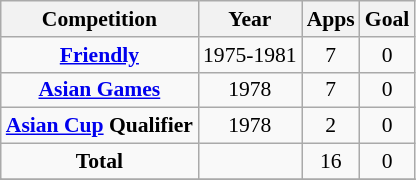<table class="wikitable" style="font-size:90%; text-align: center;">
<tr>
<th>Competition</th>
<th>Year</th>
<th>Apps</th>
<th>Goal</th>
</tr>
<tr>
<td rowspan=1><strong><a href='#'>Friendly</a></strong></td>
<td>1975-1981</td>
<td>7</td>
<td>0</td>
</tr>
<tr>
<td rowspan=1><strong><a href='#'>Asian Games</a></strong></td>
<td>1978</td>
<td>7</td>
<td>0</td>
</tr>
<tr>
<td rowspan=1><strong><a href='#'>Asian Cup</a> Qualifier</strong></td>
<td>1978</td>
<td>2</td>
<td>0</td>
</tr>
<tr>
<td rowspan=1><strong>Total</strong></td>
<td></td>
<td>16</td>
<td>0</td>
</tr>
<tr>
</tr>
<tr>
</tr>
</table>
